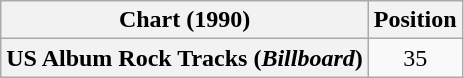<table class="wikitable plainrowheaders" style="text-align:center">
<tr>
<th>Chart (1990)</th>
<th>Position</th>
</tr>
<tr>
<th scope="row">US Album Rock Tracks (<em>Billboard</em>)</th>
<td>35</td>
</tr>
</table>
